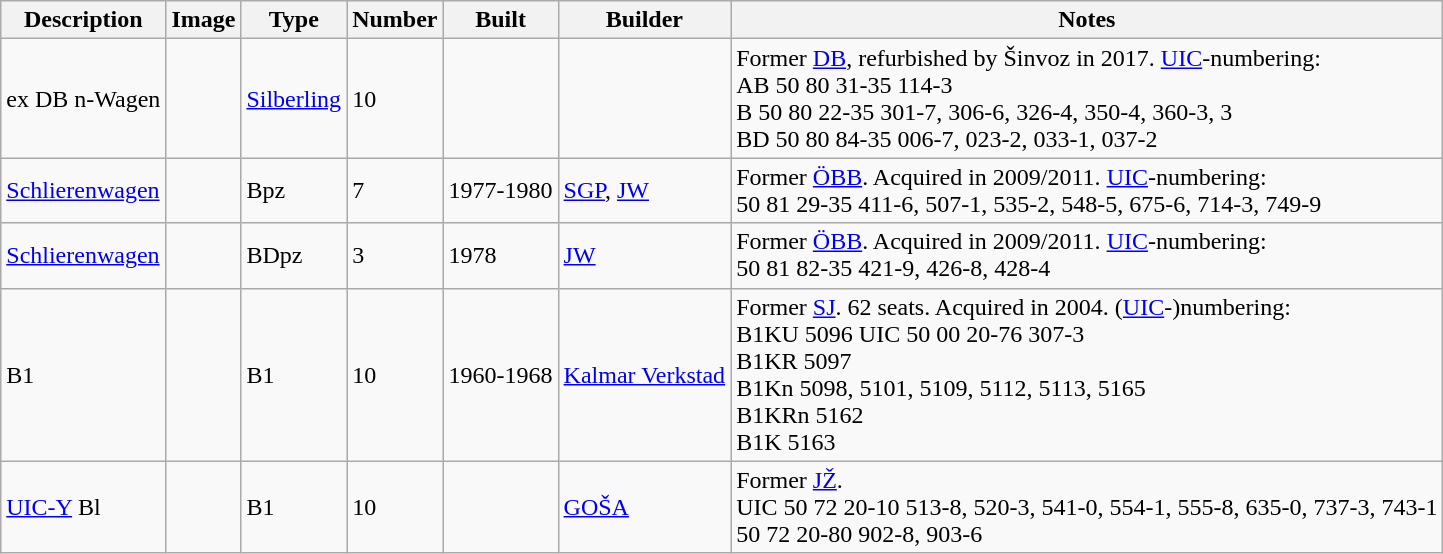<table class="wikitable">
<tr style="background:#f9f9f9;">
<th>Description</th>
<th>Image</th>
<th>Type</th>
<th>Number</th>
<th>Built</th>
<th>Builder</th>
<th>Notes</th>
</tr>
<tr>
<td>ex DB n-Wagen</td>
<td></td>
<td><a href='#'>Silberling</a></td>
<td>10</td>
<td></td>
<td></td>
<td>Former <a href='#'>DB</a>, refurbished by Šinvoz in 2017. <a href='#'>UIC</a>-numbering:<br>AB 50 80 31-35 114-3
<br>B 50 80 22-35 301-7, 306-6, 326-4, 350-4, 360-3, 3
<br>BD 50 80 84-35 006-7, 023-2, 033-1, 037-2</td>
</tr>
<tr>
<td><a href='#'>Schlierenwagen</a></td>
<td></td>
<td>Bpz</td>
<td>7</td>
<td>1977-1980</td>
<td><a href='#'>SGP</a>, <a href='#'>JW</a></td>
<td>Former <a href='#'>ÖBB</a>. Acquired in 2009/2011. <a href='#'>UIC</a>-numbering:<br>50 81 29-35 411-6, 507-1, 535-2, 548-5, 675-6, 714-3, 749-9</td>
</tr>
<tr>
<td><a href='#'>Schlierenwagen</a></td>
<td></td>
<td>BDpz</td>
<td>3</td>
<td>1978</td>
<td><a href='#'>JW</a></td>
<td>Former <a href='#'>ÖBB</a>. Acquired in 2009/2011. <a href='#'>UIC</a>-numbering:<br>50 81 82-35 421-9, 426-8, 428-4</td>
</tr>
<tr>
<td>B1</td>
<td></td>
<td>B1</td>
<td>10</td>
<td>1960-1968</td>
<td><a href='#'>Kalmar Verkstad</a></td>
<td>Former <a href='#'>SJ</a>. 62 seats.  Acquired in 2004. (<a href='#'>UIC</a>-)numbering:<br>B1KU 5096 UIC 50 00 20-76 307-3
<br>B1KR 5097
<br>B1Kn 5098, 5101, 5109, 5112, 5113, 5165
<br>B1KRn 5162
<br>B1K 5163</td>
</tr>
<tr>
<td><a href='#'>UIC-Y</a> Bl</td>
<td></td>
<td>B1</td>
<td>10</td>
<td></td>
<td><a href='#'>GOŠA</a></td>
<td>Former <a href='#'>JŽ</a>.<br>UIC 50 72 20-10 513-8, 520-3, 541-0, 554-1, 555-8, 635-0, 737-3, 743-1
<br>50 72 20-80 902-8, 903-6</td>
</tr>
</table>
